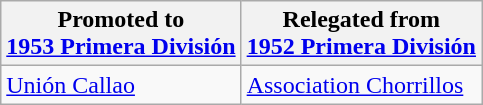<table class="wikitable">
<tr>
<th>Promoted to<br><a href='#'>1953 Primera División</a></th>
<th>Relegated from<br><a href='#'>1952 Primera División</a></th>
</tr>
<tr>
<td> <a href='#'>Unión Callao</a> </td>
<td> <a href='#'>Association Chorrillos</a> </td>
</tr>
</table>
